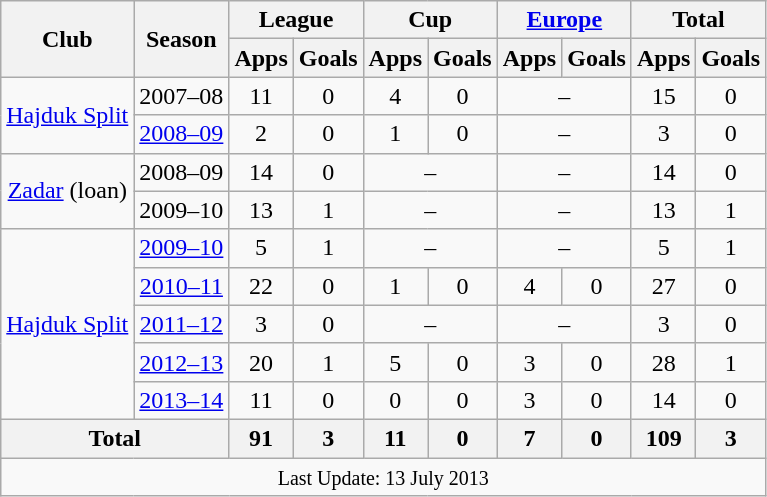<table class="wikitable" style="text-align: center">
<tr>
<th rowspan="2">Club</th>
<th rowspan="2">Season</th>
<th colspan="2">League</th>
<th colspan="2">Cup</th>
<th colspan="2"><a href='#'>Europe</a></th>
<th colspan="2">Total</th>
</tr>
<tr>
<th>Apps</th>
<th>Goals</th>
<th>Apps</th>
<th>Goals</th>
<th>Apps</th>
<th>Goals</th>
<th>Apps</th>
<th>Goals</th>
</tr>
<tr>
<td rowspan="2" valign="center"><a href='#'>Hajduk Split</a></td>
<td>2007–08</td>
<td>11</td>
<td>0</td>
<td>4</td>
<td>0</td>
<td colspan="2">–</td>
<td>15</td>
<td>0</td>
</tr>
<tr>
<td><a href='#'>2008–09</a></td>
<td>2</td>
<td>0</td>
<td>1</td>
<td>0</td>
<td colspan="2">–</td>
<td>3</td>
<td>0</td>
</tr>
<tr>
<td rowspan="2" valign="center"><a href='#'>Zadar</a> (loan)</td>
<td>2008–09</td>
<td>14</td>
<td>0</td>
<td colspan="2">–</td>
<td colspan="2">–</td>
<td>14</td>
<td>0</td>
</tr>
<tr>
<td>2009–10</td>
<td>13</td>
<td>1</td>
<td colspan="2">–</td>
<td colspan="2">–</td>
<td>13</td>
<td>1</td>
</tr>
<tr>
<td rowspan="5" valign="center"><a href='#'>Hajduk Split</a></td>
<td><a href='#'>2009–10</a></td>
<td>5</td>
<td>1</td>
<td colspan="2">–</td>
<td colspan="2">–</td>
<td>5</td>
<td>1</td>
</tr>
<tr>
<td><a href='#'>2010–11</a></td>
<td>22</td>
<td>0</td>
<td>1</td>
<td>0</td>
<td>4</td>
<td>0</td>
<td>27</td>
<td>0</td>
</tr>
<tr>
<td><a href='#'>2011–12</a></td>
<td>3</td>
<td>0</td>
<td colspan="2">–</td>
<td colspan="2">–</td>
<td>3</td>
<td>0</td>
</tr>
<tr>
<td><a href='#'>2012–13</a></td>
<td>20</td>
<td>1</td>
<td>5</td>
<td>0</td>
<td>3</td>
<td>0</td>
<td>28</td>
<td>1</td>
</tr>
<tr>
<td><a href='#'>2013–14</a></td>
<td>11</td>
<td>0</td>
<td>0</td>
<td>0</td>
<td>3</td>
<td>0</td>
<td>14</td>
<td>0</td>
</tr>
<tr>
<th colspan="2">Total</th>
<th>91</th>
<th>3</th>
<th>11</th>
<th>0</th>
<th>7</th>
<th>0</th>
<th>109</th>
<th>3</th>
</tr>
<tr>
<td colspan="10"><small>Last Update: 13 July 2013</small></td>
</tr>
</table>
